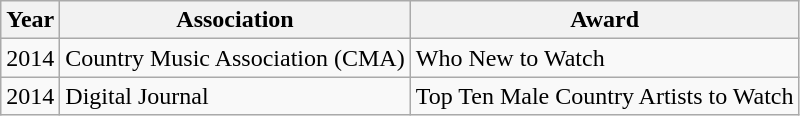<table class="wikitable">
<tr>
<th>Year</th>
<th>Association</th>
<th>Award</th>
</tr>
<tr>
<td>2014</td>
<td>Country Music Association (CMA)</td>
<td>Who New to Watch</td>
</tr>
<tr>
<td>2014</td>
<td>Digital Journal</td>
<td>Top Ten Male Country Artists to Watch</td>
</tr>
</table>
